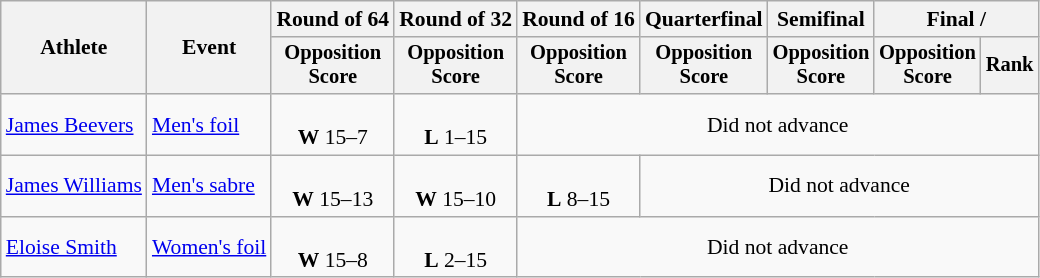<table class="wikitable" style="font-size:90%">
<tr>
<th rowspan=2>Athlete</th>
<th rowspan=2>Event</th>
<th>Round of 64</th>
<th>Round of 32</th>
<th>Round of 16</th>
<th>Quarterfinal</th>
<th>Semifinal</th>
<th colspan=2>Final / </th>
</tr>
<tr style="font-size:95%">
<th>Opposition<br>Score</th>
<th>Opposition<br>Score</th>
<th>Opposition<br>Score</th>
<th>Opposition<br>Score</th>
<th>Opposition<br>Score</th>
<th>Opposition<br>Score</th>
<th>Rank</th>
</tr>
<tr align=center>
<td align=left><a href='#'>James Beevers</a></td>
<td style="text-align:left;"><a href='#'>Men's foil</a></td>
<td><br><strong>W</strong> 15–7</td>
<td><br><strong>L</strong> 1–15</td>
<td colspan=5>Did not advance</td>
</tr>
<tr align=center>
<td align=left><a href='#'>James Williams</a></td>
<td style="text-align:left;"><a href='#'>Men's sabre</a></td>
<td><br><strong>W</strong> 15–13</td>
<td><br><strong>W</strong> 15–10</td>
<td><br><strong>L</strong> 8–15</td>
<td colspan=4>Did not advance</td>
</tr>
<tr align=center>
<td align=left><a href='#'>Eloise Smith</a></td>
<td style="text-align:left;"><a href='#'>Women's foil</a></td>
<td><br><strong>W</strong> 15–8</td>
<td><br><strong>L</strong> 2–15</td>
<td colspan=5>Did not advance</td>
</tr>
</table>
